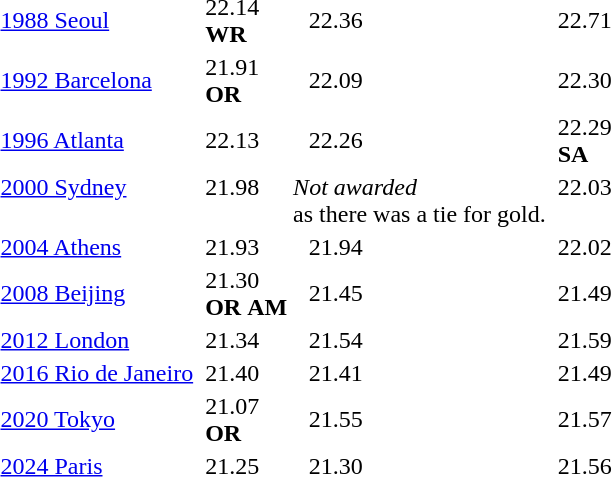<table>
<tr>
<td><a href='#'>1988 Seoul</a><br></td>
<td></td>
<td>22.14 <br> <strong>WR</strong></td>
<td></td>
<td>22.36</td>
<td></td>
<td>22.71</td>
</tr>
<tr>
<td><a href='#'>1992 Barcelona</a><br></td>
<td></td>
<td>21.91 <br> <strong>OR</strong></td>
<td></td>
<td>22.09</td>
<td></td>
<td>22.30</td>
</tr>
<tr>
<td><a href='#'>1996 Atlanta</a><br></td>
<td></td>
<td>22.13</td>
<td></td>
<td>22.26</td>
<td></td>
<td>22.29 <br> <strong>SA</strong></td>
</tr>
<tr valign="top">
<td><a href='#'>2000 Sydney</a><br></td>
<td><br></td>
<td>21.98</td>
<td colspan=2><em>Not awarded</em><br><span>as there was a tie for gold.</span></td>
<td></td>
<td>22.03</td>
</tr>
<tr>
<td><a href='#'>2004 Athens</a><br></td>
<td></td>
<td>21.93</td>
<td></td>
<td>21.94</td>
<td></td>
<td>22.02</td>
</tr>
<tr |->
<td><a href='#'>2008 Beijing</a><br></td>
<td></td>
<td>21.30 <br> <strong>OR</strong> <strong>AM</strong></td>
<td></td>
<td>21.45</td>
<td></td>
<td>21.49</td>
</tr>
<tr>
<td><a href='#'>2012 London</a><br></td>
<td></td>
<td>21.34</td>
<td></td>
<td>21.54</td>
<td></td>
<td>21.59</td>
</tr>
<tr>
<td><a href='#'>2016 Rio de Janeiro</a><br></td>
<td></td>
<td>21.40</td>
<td></td>
<td>21.41</td>
<td></td>
<td>21.49</td>
</tr>
<tr>
<td><a href='#'>2020 Tokyo</a><br></td>
<td></td>
<td>21.07 <br> <strong>OR</strong></td>
<td></td>
<td>21.55</td>
<td></td>
<td>21.57</td>
</tr>
<tr>
<td><a href='#'>2024 Paris</a><br></td>
<td></td>
<td>21.25</td>
<td></td>
<td>21.30</td>
<td></td>
<td>21.56</td>
</tr>
<tr>
</tr>
</table>
